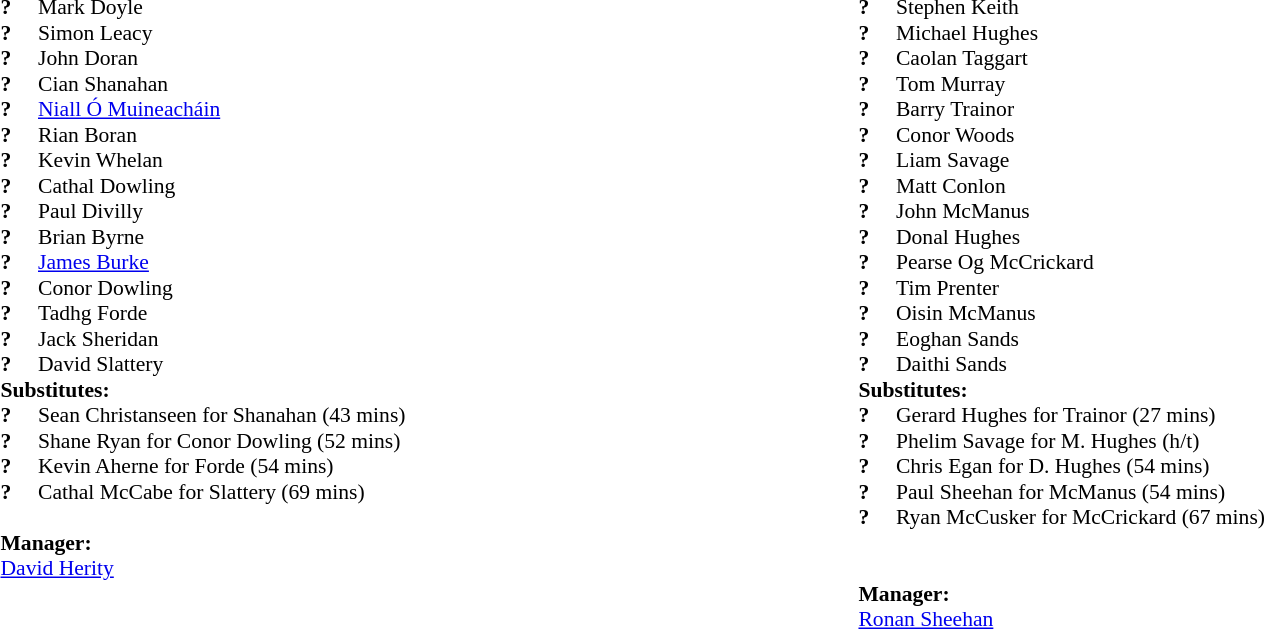<table style="width:75%;">
<tr>
<td style="vertical-align:top; width:50%;"><br><table style="font-size: 90%" cellspacing="0" cellpadding="0">
<tr>
<th width=25></th>
</tr>
<tr>
<td><strong>?</strong></td>
<td>Mark Doyle</td>
</tr>
<tr>
<td><strong>?</strong></td>
<td>Simon Leacy</td>
</tr>
<tr>
<td><strong>?</strong></td>
<td>John Doran</td>
</tr>
<tr>
<td><strong>?</strong></td>
<td>Cian Shanahan</td>
</tr>
<tr>
<td><strong>?</strong></td>
<td><a href='#'>Niall Ó Muineacháin</a></td>
</tr>
<tr>
<td><strong>?</strong></td>
<td>Rian Boran</td>
</tr>
<tr>
<td><strong>?</strong></td>
<td>Kevin Whelan</td>
</tr>
<tr>
<td><strong>?</strong></td>
<td>Cathal Dowling</td>
</tr>
<tr>
<td><strong>?</strong></td>
<td>Paul Divilly</td>
</tr>
<tr>
<td><strong>?</strong></td>
<td>Brian Byrne</td>
</tr>
<tr>
<td><strong>?</strong></td>
<td><a href='#'>James Burke</a></td>
</tr>
<tr>
<td><strong>?</strong></td>
<td>Conor Dowling</td>
</tr>
<tr>
<td><strong>?</strong></td>
<td>Tadhg Forde</td>
</tr>
<tr>
<td><strong>?</strong></td>
<td>Jack Sheridan</td>
</tr>
<tr>
<td><strong>?</strong></td>
<td>David Slattery</td>
</tr>
<tr>
<td colspan=3><strong>Substitutes:</strong></td>
</tr>
<tr>
<td><strong>?</strong></td>
<td>Sean Christanseen for Shanahan (43 mins)</td>
</tr>
<tr>
<td><strong>?</strong></td>
<td>Shane Ryan for Conor Dowling (52 mins)</td>
</tr>
<tr>
<td><strong>?</strong></td>
<td>Kevin Aherne for Forde (54 mins)</td>
</tr>
<tr>
<td><strong>?</strong></td>
<td>Cathal McCabe for Slattery (69 mins)</td>
</tr>
<tr>
<td colspan=3><br><strong>Manager:</strong></td>
</tr>
<tr>
<td colspan="4"><a href='#'>David Herity</a></td>
</tr>
</table>
</td>
<td style="vertical-align:top; width:50%"><br><table style="font-size: 90%" cellspacing="0" cellpadding="0" align=center>
<tr>
<th width="25"></th>
</tr>
<tr>
<td><strong>?</strong></td>
<td>Stephen Keith</td>
</tr>
<tr>
<td><strong>?</strong></td>
<td>Michael Hughes</td>
</tr>
<tr>
<td><strong>?</strong></td>
<td>Caolan Taggart</td>
</tr>
<tr>
<td><strong>?</strong></td>
<td>Tom Murray</td>
</tr>
<tr>
<td><strong>?</strong></td>
<td>Barry Trainor</td>
</tr>
<tr>
<td><strong>?</strong></td>
<td>Conor Woods</td>
</tr>
<tr>
<td><strong>?</strong></td>
<td>Liam Savage</td>
</tr>
<tr>
<td><strong>?</strong></td>
<td>Matt Conlon</td>
</tr>
<tr>
<td><strong>?</strong></td>
<td>John McManus</td>
</tr>
<tr>
<td><strong>?</strong></td>
<td>Donal Hughes</td>
</tr>
<tr>
<td><strong>?</strong></td>
<td>Pearse Og McCrickard</td>
</tr>
<tr>
<td><strong>?</strong></td>
<td>Tim Prenter</td>
</tr>
<tr>
<td><strong>?</strong></td>
<td>Oisin McManus</td>
</tr>
<tr>
<td><strong>?</strong></td>
<td>Eoghan Sands</td>
</tr>
<tr>
<td><strong>?</strong></td>
<td>Daithi Sands</td>
</tr>
<tr>
<td colspan=3><strong>Substitutes:</strong></td>
</tr>
<tr>
<td><strong>?</strong></td>
<td>Gerard Hughes for Trainor (27 mins)</td>
</tr>
<tr>
<td><strong>?</strong></td>
<td>Phelim Savage for M. Hughes (h/t)</td>
</tr>
<tr>
<td><strong>?</strong></td>
<td>Chris Egan for D. Hughes (54 mins)</td>
</tr>
<tr>
<td><strong>?</strong></td>
<td>Paul Sheehan for McManus (54 mins)</td>
</tr>
<tr>
<td><strong>?</strong></td>
<td>Ryan McCusker for McCrickard (67 mins)</td>
</tr>
<tr>
<td><br></td>
</tr>
<tr>
<td colspan=3><br><strong>Manager:</strong></td>
</tr>
<tr>
<td colspan="4"><a href='#'>Ronan Sheehan</a></td>
</tr>
</table>
</td>
</tr>
</table>
